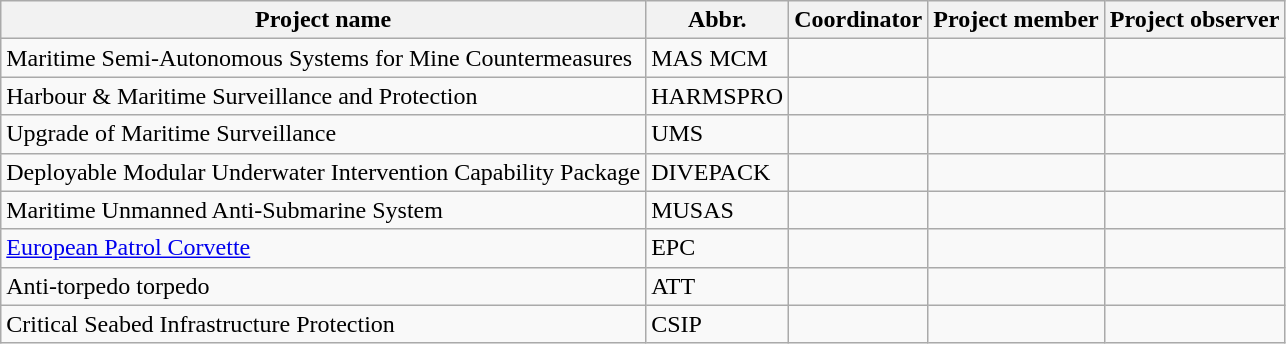<table class="wikitable">
<tr>
<th>Project name</th>
<th>Abbr.</th>
<th>Coordinator</th>
<th>Project member</th>
<th>Project observer</th>
</tr>
<tr>
<td>Maritime Semi-Autonomous Systems for Mine Countermeasures</td>
<td>MAS MCM</td>
<td></td>
<td></td>
<td></td>
</tr>
<tr>
<td>Harbour & Maritime Surveillance and Protection</td>
<td>HARMSPRO</td>
<td></td>
<td></td>
<td></td>
</tr>
<tr>
<td>Upgrade of Maritime Surveillance</td>
<td>UMS</td>
<td></td>
<td></td>
<td></td>
</tr>
<tr>
<td>Deployable Modular Underwater Intervention Capability Package</td>
<td>DIVEPACK</td>
<td></td>
<td></td>
<td></td>
</tr>
<tr>
<td>Maritime Unmanned Anti-Submarine System</td>
<td>MUSAS</td>
<td></td>
<td></td>
<td></td>
</tr>
<tr>
<td><a href='#'>European Patrol Corvette</a></td>
<td>EPC</td>
<td></td>
<td></td>
<td></td>
</tr>
<tr>
<td>Anti-torpedo torpedo</td>
<td>ATT</td>
<td></td>
<td></td>
<td></td>
</tr>
<tr>
<td>Critical Seabed Infrastructure Protection</td>
<td>CSIP</td>
<td></td>
<td></td>
<td></td>
</tr>
</table>
